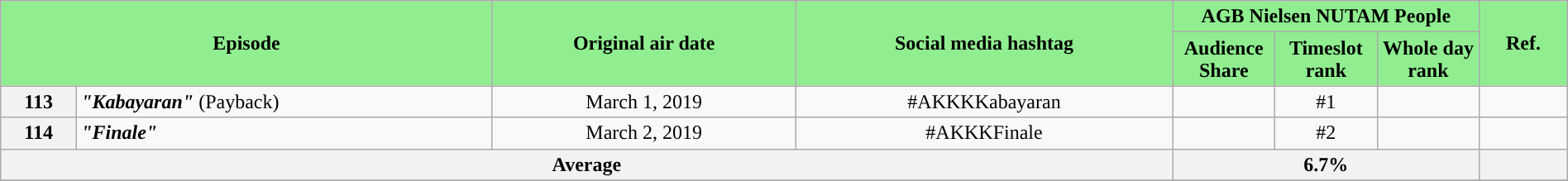<table class="wikitable" style="text-align:center; font-size:100%; line-height:18px;" width="100%">
<tr>
<th style="background-color:#90EE90; color:#000000;" colspan="2" rowspan="2">Episode</th>
<th style="background-color:#90EE90; color:black" rowspan="2">Original air date</th>
<th style="background-color:#90EE90; color:black" rowspan="2">Social media hashtag</th>
<th style="background-color:#90EE90; color:#000000;" colspan="3">AGB Nielsen NUTAM People</th>
<th style="background-color:#90EE90; color:#000000;" rowspan="2">Ref.</th>
</tr>
<tr>
<th style="background-color:#90EE90; width:75px; color:#000000;">Audience Share</th>
<th style="background-color:#90EE90; width:75px; color:#000000;">Timeslot<br>rank</th>
<th style="background-color:#90EE90; width:75px; color:#000000;">Whole day<br>rank</th>
</tr>
<tr>
<th>113</th>
<td style="text-align: left;"><strong><em>"Kabayaran"</em></strong> (Payback)</td>
<td>March 1, 2019</td>
<td>#AKKKKabayaran</td>
<td></td>
<td>#1</td>
<td></td>
<td></td>
</tr>
<tr>
<th>114</th>
<td style="text-align: left;"><strong><em>"Finale"</em></strong></td>
<td>March 2, 2019</td>
<td>#AKKKFinale</td>
<td></td>
<td>#2</td>
<td></td>
<td></td>
</tr>
<tr>
<th colspan="4">Average</th>
<th colspan="3">6.7%</th>
<th></th>
</tr>
<tr>
</tr>
</table>
